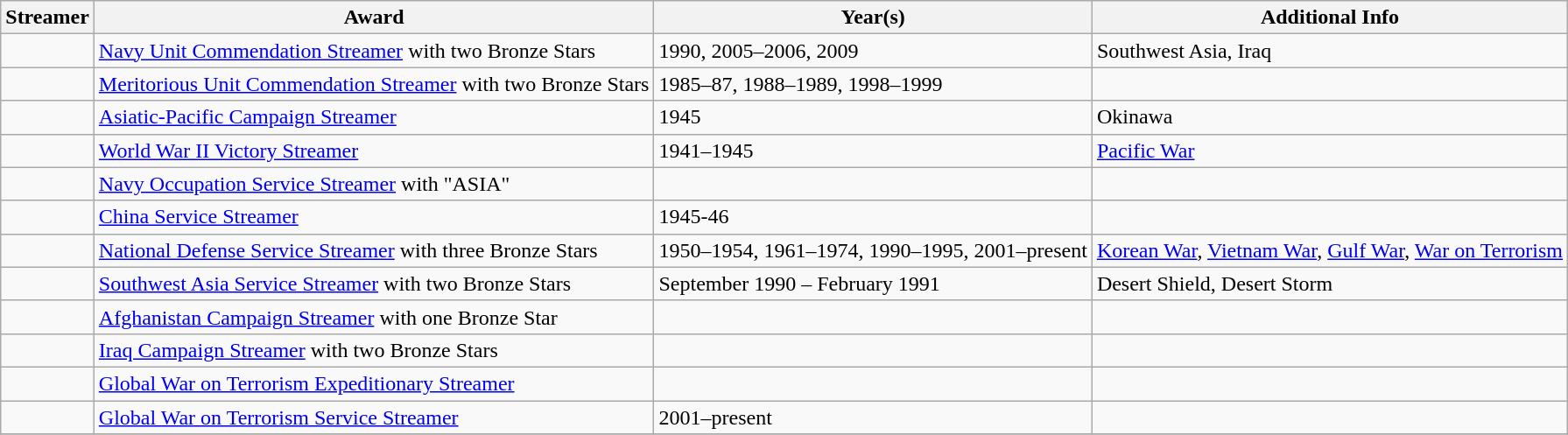<table class=wikitable>
<tr>
<th>Streamer</th>
<th>Award</th>
<th>Year(s)</th>
<th>Additional Info</th>
</tr>
<tr>
<td></td>
<td><a href='#'>Navy Unit Commendation Streamer</a> with two Bronze Stars</td>
<td>1990, 2005–2006, 2009</td>
<td>Southwest Asia, Iraq</td>
</tr>
<tr>
<td></td>
<td><a href='#'>Meritorious Unit Commendation Streamer</a> with two Bronze Stars</td>
<td>1985–87, 1988–1989, 1998–1999</td>
<td></td>
</tr>
<tr>
<td></td>
<td><a href='#'>Asiatic-Pacific Campaign Streamer</a></td>
<td>1945</td>
<td>Okinawa</td>
</tr>
<tr>
<td></td>
<td><a href='#'>World War II Victory Streamer</a></td>
<td>1941–1945</td>
<td><a href='#'>Pacific War</a></td>
</tr>
<tr>
<td></td>
<td><a href='#'>Navy Occupation Service Streamer</a> with "ASIA"</td>
<td><br></td>
<td><br></td>
</tr>
<tr>
<td></td>
<td><a href='#'>China Service Streamer</a></td>
<td>1945-46</td>
<td><br></td>
</tr>
<tr>
<td></td>
<td><a href='#'>National Defense Service Streamer</a> with three Bronze Stars</td>
<td>1950–1954, 1961–1974, 1990–1995, 2001–present</td>
<td><a href='#'>Korean War</a>, <a href='#'>Vietnam War</a>, <a href='#'>Gulf War</a>, <a href='#'>War on Terrorism</a></td>
</tr>
<tr>
<td></td>
<td><a href='#'>Southwest Asia Service Streamer</a> with two Bronze Stars</td>
<td>September 1990 – February 1991</td>
<td>Desert Shield, Desert Storm</td>
</tr>
<tr>
<td></td>
<td><a href='#'>Afghanistan Campaign Streamer</a> with one Bronze Star</td>
<td><br></td>
<td><br></td>
</tr>
<tr>
<td></td>
<td><a href='#'>Iraq Campaign Streamer</a> with two Bronze Stars</td>
<td><br></td>
<td><br></td>
</tr>
<tr>
<td></td>
<td><a href='#'>Global War on Terrorism Expeditionary Streamer</a></td>
<td><br></td>
<td><br></td>
</tr>
<tr>
<td></td>
<td><a href='#'>Global War on Terrorism Service Streamer</a></td>
<td>2001–present</td>
<td><br></td>
</tr>
<tr>
</tr>
</table>
